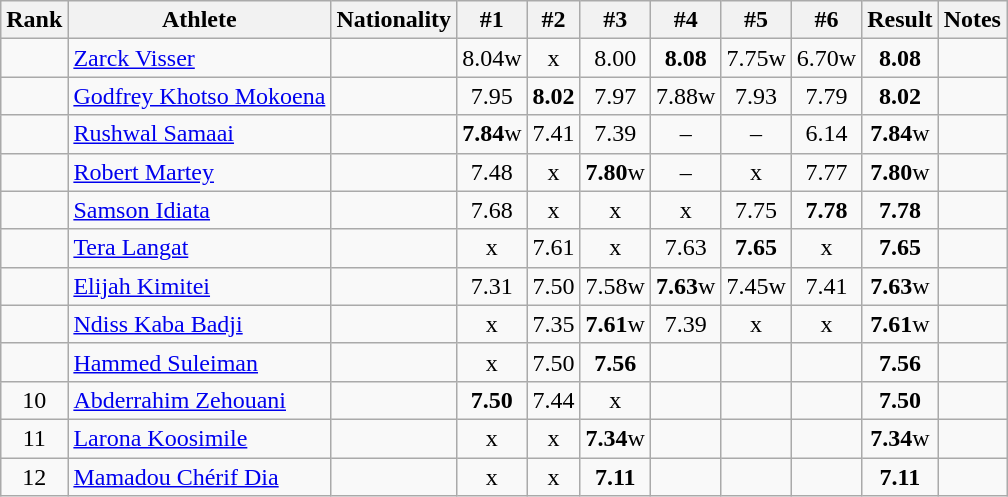<table class="wikitable sortable" style="text-align:center">
<tr>
<th>Rank</th>
<th>Athlete</th>
<th>Nationality</th>
<th>#1</th>
<th>#2</th>
<th>#3</th>
<th>#4</th>
<th>#5</th>
<th>#6</th>
<th>Result</th>
<th>Notes</th>
</tr>
<tr>
<td></td>
<td align="left"><a href='#'>Zarck Visser</a></td>
<td align=left></td>
<td>8.04w</td>
<td>x</td>
<td>8.00</td>
<td><strong>8.08</strong></td>
<td>7.75w</td>
<td>6.70w</td>
<td><strong>8.08</strong></td>
<td></td>
</tr>
<tr>
<td></td>
<td align="left"><a href='#'>Godfrey Khotso Mokoena</a></td>
<td align=left></td>
<td>7.95</td>
<td><strong>8.02</strong></td>
<td>7.97</td>
<td>7.88w</td>
<td>7.93</td>
<td>7.79</td>
<td><strong>8.02</strong></td>
<td></td>
</tr>
<tr>
<td></td>
<td align="left"><a href='#'>Rushwal Samaai</a></td>
<td align=left></td>
<td><strong>7.84</strong>w</td>
<td>7.41</td>
<td>7.39</td>
<td>–</td>
<td>–</td>
<td>6.14</td>
<td><strong>7.84</strong>w</td>
<td></td>
</tr>
<tr>
<td></td>
<td align="left"><a href='#'>Robert Martey</a></td>
<td align=left></td>
<td>7.48</td>
<td>x</td>
<td><strong>7.80</strong>w</td>
<td>–</td>
<td>x</td>
<td>7.77</td>
<td><strong>7.80</strong>w</td>
<td></td>
</tr>
<tr>
<td></td>
<td align="left"><a href='#'>Samson Idiata</a></td>
<td align=left></td>
<td>7.68</td>
<td>x</td>
<td>x</td>
<td>x</td>
<td>7.75</td>
<td><strong>7.78</strong></td>
<td><strong>7.78</strong></td>
<td></td>
</tr>
<tr>
<td></td>
<td align="left"><a href='#'>Tera Langat</a></td>
<td align=left></td>
<td>x</td>
<td>7.61</td>
<td>x</td>
<td>7.63</td>
<td><strong>7.65</strong></td>
<td>x</td>
<td><strong>7.65</strong></td>
<td></td>
</tr>
<tr>
<td></td>
<td align="left"><a href='#'>Elijah Kimitei</a></td>
<td align=left></td>
<td>7.31</td>
<td>7.50</td>
<td>7.58w</td>
<td><strong>7.63</strong>w</td>
<td>7.45w</td>
<td>7.41</td>
<td><strong>7.63</strong>w</td>
<td></td>
</tr>
<tr>
<td></td>
<td align="left"><a href='#'>Ndiss Kaba Badji</a></td>
<td align=left></td>
<td>x</td>
<td>7.35</td>
<td><strong>7.61</strong>w</td>
<td>7.39</td>
<td>x</td>
<td>x</td>
<td><strong>7.61</strong>w</td>
<td></td>
</tr>
<tr>
<td></td>
<td align="left"><a href='#'>Hammed Suleiman</a></td>
<td align=left></td>
<td>x</td>
<td>7.50</td>
<td><strong>7.56</strong></td>
<td></td>
<td></td>
<td></td>
<td><strong>7.56</strong></td>
<td></td>
</tr>
<tr>
<td>10</td>
<td align="left"><a href='#'>Abderrahim Zehouani</a></td>
<td align=left></td>
<td><strong>7.50</strong></td>
<td>7.44</td>
<td>x</td>
<td></td>
<td></td>
<td></td>
<td><strong>7.50</strong></td>
<td></td>
</tr>
<tr>
<td>11</td>
<td align="left"><a href='#'>Larona Koosimile</a></td>
<td align=left></td>
<td>x</td>
<td>x</td>
<td><strong>7.34</strong>w</td>
<td></td>
<td></td>
<td></td>
<td><strong>7.34</strong>w</td>
<td></td>
</tr>
<tr>
<td>12</td>
<td align="left"><a href='#'>Mamadou Chérif Dia</a></td>
<td align=left></td>
<td>x</td>
<td>x</td>
<td><strong>7.11</strong></td>
<td></td>
<td></td>
<td></td>
<td><strong>7.11</strong></td>
<td></td>
</tr>
</table>
